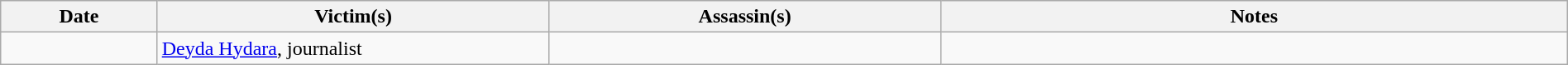<table class="wikitable sortable" style="width:100%">
<tr>
<th style="width:10%">Date</th>
<th style="width:25%">Victim(s)</th>
<th style="width:25%">Assassin(s)</th>
<th style="width:40%">Notes</th>
</tr>
<tr>
<td></td>
<td><a href='#'>Deyda Hydara</a>, journalist</td>
<td></td>
<td></td>
</tr>
</table>
